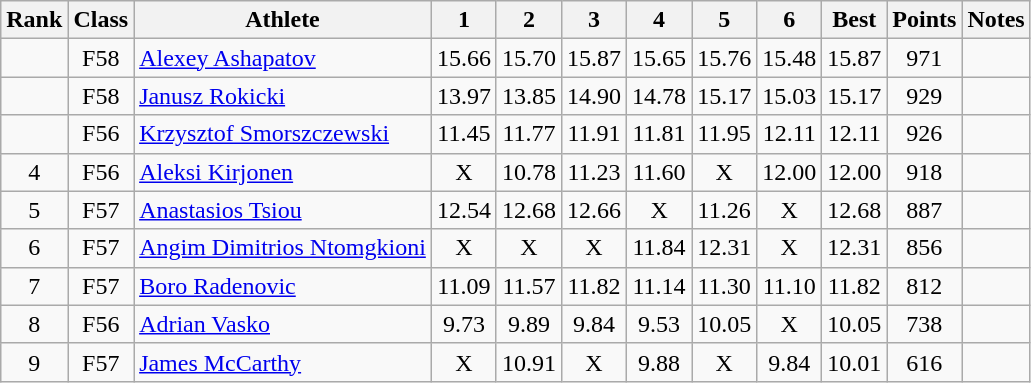<table class="wikitable sortable" style="text-align:center">
<tr>
<th>Rank</th>
<th>Class</th>
<th>Athlete</th>
<th>1</th>
<th>2</th>
<th>3</th>
<th>4</th>
<th>5</th>
<th>6</th>
<th>Best</th>
<th>Points</th>
<th>Notes</th>
</tr>
<tr>
<td></td>
<td>F58</td>
<td style="text-align:left"><a href='#'>Alexey Ashapatov</a><br></td>
<td>15.66</td>
<td>15.70</td>
<td>15.87</td>
<td>15.65</td>
<td>15.76</td>
<td>15.48</td>
<td>15.87</td>
<td>971</td>
<td></td>
</tr>
<tr>
<td></td>
<td>F58</td>
<td style="text-align:left"><a href='#'>Janusz Rokicki</a><br></td>
<td>13.97</td>
<td>13.85</td>
<td>14.90</td>
<td>14.78</td>
<td>15.17</td>
<td>15.03</td>
<td>15.17</td>
<td>929</td>
<td></td>
</tr>
<tr>
<td></td>
<td>F56</td>
<td style="text-align:left"><a href='#'>Krzysztof Smorszczewski</a><br></td>
<td>11.45</td>
<td>11.77</td>
<td>11.91</td>
<td>11.81</td>
<td>11.95</td>
<td>12.11</td>
<td>12.11</td>
<td>926</td>
<td></td>
</tr>
<tr>
<td>4</td>
<td>F56</td>
<td style="text-align:left"><a href='#'>Aleksi Kirjonen</a><br></td>
<td>X</td>
<td>10.78</td>
<td>11.23</td>
<td>11.60</td>
<td>X</td>
<td>12.00</td>
<td>12.00</td>
<td>918</td>
<td></td>
</tr>
<tr>
<td>5</td>
<td>F57</td>
<td style="text-align:left"><a href='#'>Anastasios Tsiou</a><br></td>
<td>12.54</td>
<td>12.68</td>
<td>12.66</td>
<td>X</td>
<td>11.26</td>
<td>X</td>
<td>12.68</td>
<td>887</td>
<td></td>
</tr>
<tr>
<td>6</td>
<td>F57</td>
<td style="text-align:left"><a href='#'>Angim Dimitrios Ntomgkioni</a><br></td>
<td>X</td>
<td>X</td>
<td>X</td>
<td>11.84</td>
<td>12.31</td>
<td>X</td>
<td>12.31</td>
<td>856</td>
<td></td>
</tr>
<tr>
<td>7</td>
<td>F57</td>
<td style="text-align:left"><a href='#'>Boro Radenovic</a><br></td>
<td>11.09</td>
<td>11.57</td>
<td>11.82</td>
<td>11.14</td>
<td>11.30</td>
<td>11.10</td>
<td>11.82</td>
<td>812</td>
<td></td>
</tr>
<tr>
<td>8</td>
<td>F56</td>
<td style="text-align:left"><a href='#'>Adrian Vasko</a><br></td>
<td>9.73</td>
<td>9.89</td>
<td>9.84</td>
<td>9.53</td>
<td>10.05</td>
<td>X</td>
<td>10.05</td>
<td>738</td>
<td></td>
</tr>
<tr>
<td>9</td>
<td>F57</td>
<td style="text-align:left"><a href='#'>James McCarthy</a><br></td>
<td>X</td>
<td>10.91</td>
<td>X</td>
<td>9.88</td>
<td>X</td>
<td>9.84</td>
<td>10.01</td>
<td>616</td>
<td></td>
</tr>
</table>
